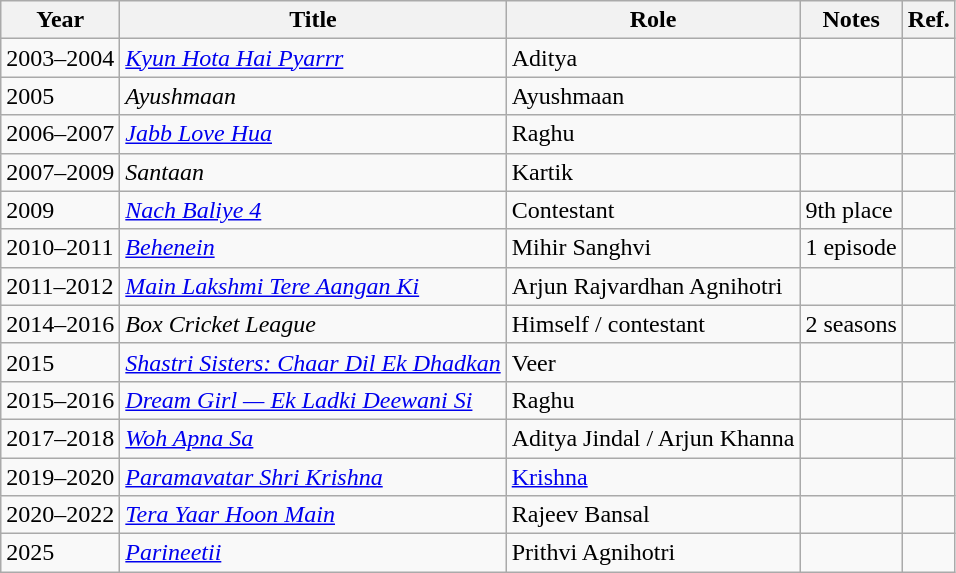<table class="wikitable sortable">
<tr>
<th>Year</th>
<th>Title</th>
<th>Role</th>
<th>Notes</th>
<th>Ref.</th>
</tr>
<tr>
<td>2003–2004</td>
<td><em><a href='#'>Kyun Hota Hai Pyarrr</a></em></td>
<td>Aditya</td>
<td></td>
<td></td>
</tr>
<tr>
<td>2005</td>
<td><em>Ayushmaan</em></td>
<td>Ayushmaan</td>
<td></td>
<td></td>
</tr>
<tr>
<td>2006–2007</td>
<td><em><a href='#'>Jabb Love Hua</a></em></td>
<td>Raghu</td>
<td></td>
<td></td>
</tr>
<tr>
<td>2007–2009</td>
<td><em>Santaan</em></td>
<td>Kartik</td>
<td></td>
<td></td>
</tr>
<tr>
<td>2009</td>
<td><em><a href='#'>Nach Baliye 4</a></em></td>
<td>Contestant</td>
<td>9th place</td>
<td></td>
</tr>
<tr>
<td>2010–2011</td>
<td><em><a href='#'>Behenein</a></em></td>
<td>Mihir Sanghvi</td>
<td>1 episode</td>
<td></td>
</tr>
<tr>
<td>2011–2012</td>
<td><em><a href='#'>Main Lakshmi Tere Aangan Ki</a></em></td>
<td>Arjun Rajvardhan Agnihotri</td>
<td></td>
<td></td>
</tr>
<tr>
<td>2014–2016</td>
<td><em>Box Cricket League</em></td>
<td>Himself / contestant</td>
<td>2 seasons</td>
<td></td>
</tr>
<tr>
<td>2015</td>
<td><em><a href='#'>Shastri Sisters: Chaar Dil Ek Dhadkan</a></em></td>
<td>Veer</td>
<td></td>
<td></td>
</tr>
<tr>
<td>2015–2016</td>
<td><em><a href='#'>Dream Girl — Ek Ladki Deewani Si</a></em></td>
<td>Raghu</td>
<td></td>
<td></td>
</tr>
<tr>
<td>2017–2018</td>
<td><em><a href='#'>Woh Apna Sa</a></em></td>
<td>Aditya Jindal / Arjun Khanna</td>
<td></td>
<td></td>
</tr>
<tr>
<td>2019–2020</td>
<td><em><a href='#'>Paramavatar Shri Krishna</a></em></td>
<td><a href='#'>Krishna</a></td>
<td></td>
<td></td>
</tr>
<tr>
<td>2020–2022</td>
<td><em><a href='#'>Tera Yaar Hoon Main</a></em></td>
<td>Rajeev Bansal</td>
<td></td>
<td></td>
</tr>
<tr>
<td>2025</td>
<td><em><a href='#'>Parineetii</a></em></td>
<td>Prithvi Agnihotri</td>
<td></td>
<td></td>
</tr>
</table>
